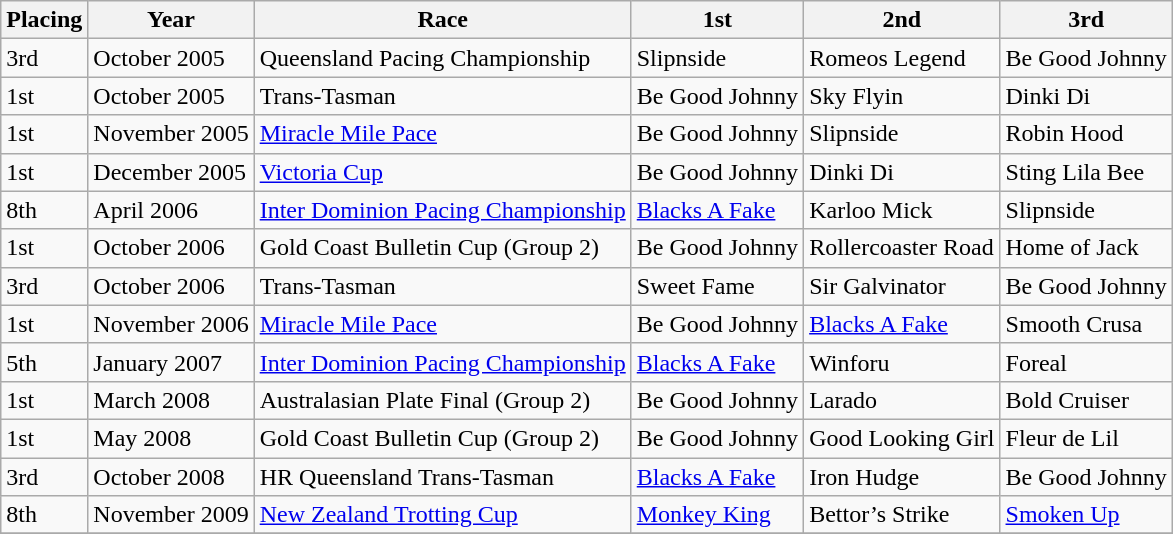<table class="sortable wikitable">
<tr>
<th>Placing</th>
<th>Year</th>
<th>Race</th>
<th>1st</th>
<th>2nd</th>
<th>3rd</th>
</tr>
<tr>
<td>3rd</td>
<td>October 2005</td>
<td>Queensland Pacing Championship</td>
<td>Slipnside</td>
<td>Romeos Legend</td>
<td>Be Good Johnny</td>
</tr>
<tr>
<td>1st</td>
<td>October 2005</td>
<td>Trans-Tasman</td>
<td>Be Good Johnny</td>
<td>Sky Flyin</td>
<td>Dinki Di</td>
</tr>
<tr>
<td>1st</td>
<td>November 2005</td>
<td><a href='#'>Miracle Mile Pace</a></td>
<td>Be Good Johnny</td>
<td>Slipnside</td>
<td>Robin Hood</td>
</tr>
<tr>
<td>1st</td>
<td>December 2005</td>
<td><a href='#'>Victoria Cup</a></td>
<td>Be Good Johnny</td>
<td>Dinki Di</td>
<td>Sting Lila Bee</td>
</tr>
<tr>
<td>8th</td>
<td>April 2006</td>
<td><a href='#'>Inter Dominion Pacing Championship</a></td>
<td><a href='#'>Blacks A Fake</a></td>
<td>Karloo Mick</td>
<td>Slipnside</td>
</tr>
<tr>
<td>1st</td>
<td>October 2006</td>
<td>Gold Coast Bulletin Cup (Group 2)</td>
<td>Be Good Johnny</td>
<td>Rollercoaster Road</td>
<td>Home of Jack</td>
</tr>
<tr>
<td>3rd</td>
<td>October 2006</td>
<td>Trans-Tasman</td>
<td>Sweet Fame</td>
<td>Sir Galvinator</td>
<td>Be Good Johnny</td>
</tr>
<tr>
<td>1st</td>
<td>November 2006</td>
<td><a href='#'>Miracle Mile Pace</a></td>
<td>Be Good Johnny</td>
<td><a href='#'>Blacks A Fake</a></td>
<td>Smooth Crusa</td>
</tr>
<tr>
<td>5th</td>
<td>January 2007</td>
<td><a href='#'>Inter Dominion Pacing Championship</a></td>
<td><a href='#'>Blacks A Fake</a></td>
<td>Winforu</td>
<td>Foreal</td>
</tr>
<tr>
<td>1st</td>
<td>March 2008</td>
<td>Australasian Plate Final (Group 2)</td>
<td>Be Good Johnny</td>
<td>Larado</td>
<td>Bold Cruiser</td>
</tr>
<tr>
<td>1st</td>
<td>May 2008</td>
<td>Gold Coast Bulletin Cup (Group 2)</td>
<td>Be Good Johnny</td>
<td>Good Looking Girl</td>
<td>Fleur de Lil</td>
</tr>
<tr>
<td>3rd</td>
<td>October 2008</td>
<td>HR Queensland Trans-Tasman</td>
<td><a href='#'>Blacks A Fake</a></td>
<td>Iron Hudge</td>
<td>Be Good Johnny</td>
</tr>
<tr>
<td>8th</td>
<td>November 2009</td>
<td><a href='#'>New Zealand Trotting Cup</a></td>
<td><a href='#'>Monkey King</a></td>
<td>Bettor’s Strike</td>
<td><a href='#'>Smoken Up</a></td>
</tr>
<tr>
</tr>
</table>
